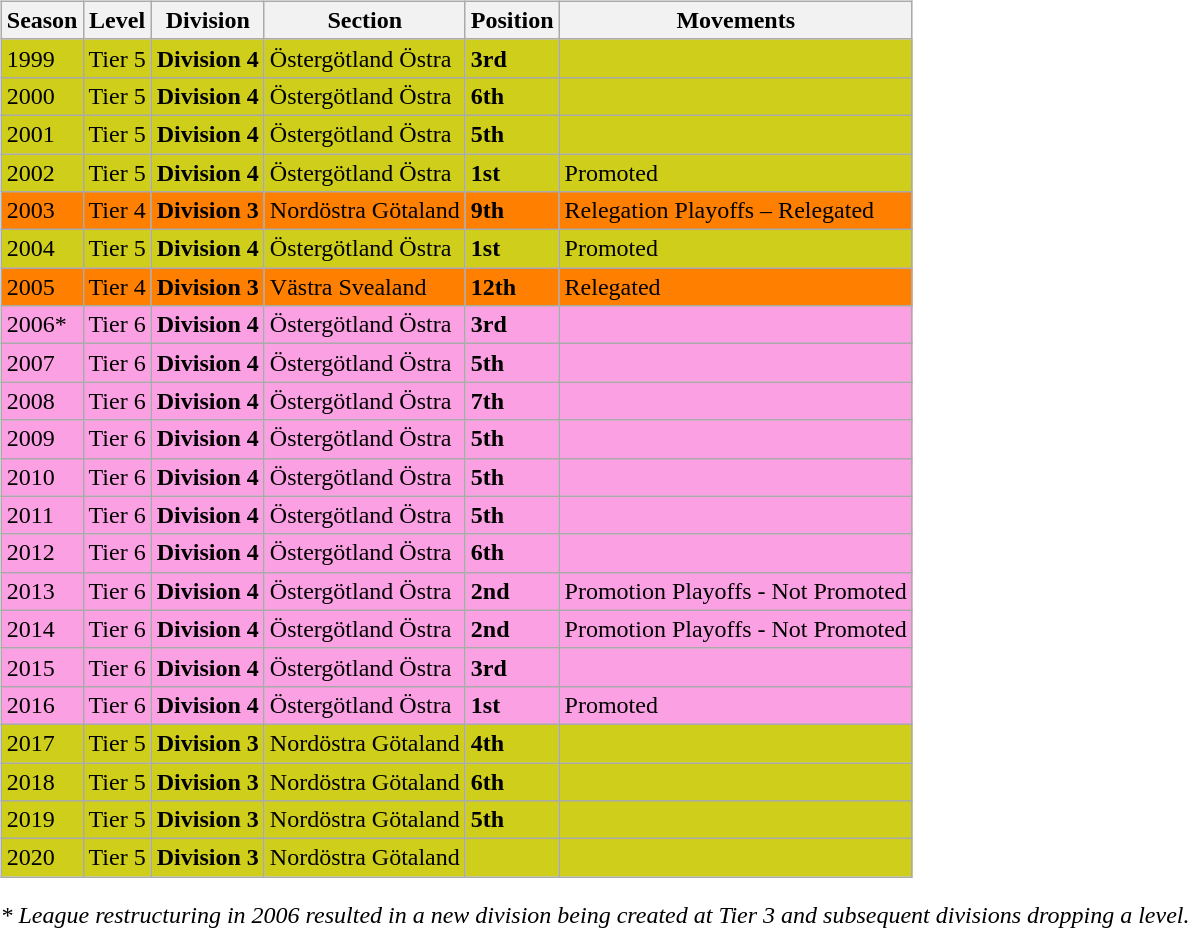<table>
<tr>
<td valign="top" width=0%><br><table class="wikitable">
<tr style="background:#f0f6fa;">
<th><strong>Season</strong></th>
<th><strong>Level</strong></th>
<th><strong>Division</strong></th>
<th><strong>Section</strong></th>
<th><strong>Position</strong></th>
<th><strong>Movements</strong></th>
</tr>
<tr>
<td style="background:#CECE1B;">1999</td>
<td style="background:#CECE1B;">Tier 5</td>
<td style="background:#CECE1B;"><strong>Division 4</strong></td>
<td style="background:#CECE1B;">Östergötland Östra</td>
<td style="background:#CECE1B;"><strong>3rd</strong></td>
<td style="background:#CECE1B;"></td>
</tr>
<tr>
<td style="background:#CECE1B;">2000</td>
<td style="background:#CECE1B;">Tier 5</td>
<td style="background:#CECE1B;"><strong>Division 4</strong></td>
<td style="background:#CECE1B;">Östergötland Östra</td>
<td style="background:#CECE1B;"><strong>6th</strong></td>
<td style="background:#CECE1B;"></td>
</tr>
<tr>
<td style="background:#CECE1B;">2001</td>
<td style="background:#CECE1B;">Tier 5</td>
<td style="background:#CECE1B;"><strong>Division 4</strong></td>
<td style="background:#CECE1B;">Östergötland Östra</td>
<td style="background:#CECE1B;"><strong>5th</strong></td>
<td style="background:#CECE1B;"></td>
</tr>
<tr>
<td style="background:#CECE1B;">2002</td>
<td style="background:#CECE1B;">Tier 5</td>
<td style="background:#CECE1B;"><strong>Division 4</strong></td>
<td style="background:#CECE1B;">Östergötland Östra</td>
<td style="background:#CECE1B;"><strong>1st</strong></td>
<td style="background:#CECE1B;">Promoted</td>
</tr>
<tr>
<td style="background:#FF7F00;">2003</td>
<td style="background:#FF7F00;">Tier 4</td>
<td style="background:#FF7F00;"><strong>Division 3</strong></td>
<td style="background:#FF7F00;">Nordöstra Götaland</td>
<td style="background:#FF7F00;"><strong>9th</strong></td>
<td style="background:#FF7F00;">Relegation Playoffs – Relegated</td>
</tr>
<tr>
<td style="background:#CECE1B;">2004</td>
<td style="background:#CECE1B;">Tier 5</td>
<td style="background:#CECE1B;"><strong>Division 4</strong></td>
<td style="background:#CECE1B;">Östergötland Östra</td>
<td style="background:#CECE1B;"><strong>1st</strong></td>
<td style="background:#CECE1B;">Promoted</td>
</tr>
<tr>
<td style="background:#FF7F00;">2005</td>
<td style="background:#FF7F00;">Tier 4</td>
<td style="background:#FF7F00;"><strong>Division 3</strong></td>
<td style="background:#FF7F00;">Västra Svealand</td>
<td style="background:#FF7F00;"><strong>12th</strong></td>
<td style="background:#FF7F00;">Relegated</td>
</tr>
<tr>
<td style="background:#FBA0E3;">2006*</td>
<td style="background:#FBA0E3;">Tier 6</td>
<td style="background:#FBA0E3;"><strong>Division 4</strong></td>
<td style="background:#FBA0E3;">Östergötland Östra</td>
<td style="background:#FBA0E3;"><strong>3rd</strong></td>
<td style="background:#FBA0E3;"></td>
</tr>
<tr>
<td style="background:#FBA0E3;">2007</td>
<td style="background:#FBA0E3;">Tier 6</td>
<td style="background:#FBA0E3;"><strong>Division 4</strong></td>
<td style="background:#FBA0E3;">Östergötland Östra</td>
<td style="background:#FBA0E3;"><strong>5th</strong></td>
<td style="background:#FBA0E3;"></td>
</tr>
<tr>
<td style="background:#FBA0E3;">2008</td>
<td style="background:#FBA0E3;">Tier 6</td>
<td style="background:#FBA0E3;"><strong>Division 4</strong></td>
<td style="background:#FBA0E3;">Östergötland Östra</td>
<td style="background:#FBA0E3;"><strong>7th</strong></td>
<td style="background:#FBA0E3;"></td>
</tr>
<tr>
<td style="background:#FBA0E3;">2009</td>
<td style="background:#FBA0E3;">Tier 6</td>
<td style="background:#FBA0E3;"><strong>Division 4</strong></td>
<td style="background:#FBA0E3;">Östergötland Östra</td>
<td style="background:#FBA0E3;"><strong>5th</strong></td>
<td style="background:#FBA0E3;"></td>
</tr>
<tr>
<td style="background:#FBA0E3;">2010</td>
<td style="background:#FBA0E3;">Tier 6</td>
<td style="background:#FBA0E3;"><strong>Division 4</strong></td>
<td style="background:#FBA0E3;">Östergötland Östra</td>
<td style="background:#FBA0E3;"><strong>5th</strong></td>
<td style="background:#FBA0E3;"></td>
</tr>
<tr>
<td style="background:#FBA0E3;">2011</td>
<td style="background:#FBA0E3;">Tier 6</td>
<td style="background:#FBA0E3;"><strong>Division 4</strong></td>
<td style="background:#FBA0E3;">Östergötland Östra</td>
<td style="background:#FBA0E3;"><strong>5th</strong></td>
<td style="background:#FBA0E3;"></td>
</tr>
<tr>
<td style="background:#FBA0E3;">2012</td>
<td style="background:#FBA0E3;">Tier 6</td>
<td style="background:#FBA0E3;"><strong>Division 4</strong></td>
<td style="background:#FBA0E3;">Östergötland Östra</td>
<td style="background:#FBA0E3;"><strong>6th</strong></td>
<td style="background:#FBA0E3;"></td>
</tr>
<tr>
<td style="background:#FBA0E3;">2013</td>
<td style="background:#FBA0E3;">Tier 6</td>
<td style="background:#FBA0E3;"><strong>Division 4</strong></td>
<td style="background:#FBA0E3;">Östergötland Östra</td>
<td style="background:#FBA0E3;"><strong>2nd</strong></td>
<td style="background:#FBA0E3;">Promotion Playoffs - Not Promoted</td>
</tr>
<tr>
<td style="background:#FBA0E3;">2014</td>
<td style="background:#FBA0E3;">Tier 6</td>
<td style="background:#FBA0E3;"><strong>Division 4</strong></td>
<td style="background:#FBA0E3;">Östergötland Östra</td>
<td style="background:#FBA0E3;"><strong>2nd</strong></td>
<td style="background:#FBA0E3;">Promotion Playoffs - Not Promoted</td>
</tr>
<tr>
<td style="background:#FBA0E3;">2015</td>
<td style="background:#FBA0E3;">Tier 6</td>
<td style="background:#FBA0E3;"><strong>Division 4</strong></td>
<td style="background:#FBA0E3;">Östergötland Östra</td>
<td style="background:#FBA0E3;"><strong>3rd</strong></td>
<td style="background:#FBA0E3;"></td>
</tr>
<tr>
<td style="background:#FBA0E3;">2016</td>
<td style="background:#FBA0E3;">Tier 6</td>
<td style="background:#FBA0E3;"><strong>Division 4</strong></td>
<td style="background:#FBA0E3;">Östergötland Östra</td>
<td style="background:#FBA0E3;"><strong>1st</strong></td>
<td style="background:#FBA0E3;">Promoted</td>
</tr>
<tr>
<td style="background:#CECE1B;">2017</td>
<td style="background:#CECE1B;">Tier 5</td>
<td style="background:#CECE1B;"><strong>Division 3</strong></td>
<td style="background:#CECE1B;">Nordöstra Götaland</td>
<td style="background:#CECE1B;"><strong>4th</strong></td>
<td style="background:#CECE1B;"></td>
</tr>
<tr>
<td style="background:#CECE1B;">2018</td>
<td style="background:#CECE1B;">Tier 5</td>
<td style="background:#CECE1B;"><strong>Division 3</strong></td>
<td style="background:#CECE1B;">Nordöstra Götaland</td>
<td style="background:#CECE1B;"><strong>6th</strong></td>
<td style="background:#CECE1B;"></td>
</tr>
<tr>
<td style="background:#CECE1B;">2019</td>
<td style="background:#CECE1B;">Tier 5</td>
<td style="background:#CECE1B;"><strong>Division 3</strong></td>
<td style="background:#CECE1B;">Nordöstra Götaland</td>
<td style="background:#CECE1B;"><strong>5th</strong></td>
<td style="background:#CECE1B;"></td>
</tr>
<tr>
<td style="background:#CECE1B;">2020</td>
<td style="background:#CECE1B;">Tier 5</td>
<td style="background:#CECE1B;"><strong>Division 3</strong></td>
<td style="background:#CECE1B;">Nordöstra Götaland</td>
<td style="background:#CECE1B;"></td>
<td style="background:#CECE1B;"></td>
</tr>
</table>
<em>* League restructuring in 2006 resulted in a new division being created at Tier 3 and subsequent divisions dropping a level.</em>


</td>
</tr>
</table>
